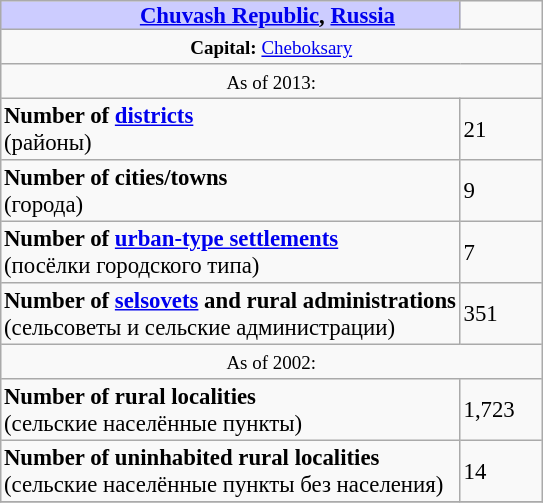<table border=1 align="right" cellpadding=2 cellspacing=0 style="margin: 0 0 1em 1em; background: #f9f9f9; border: 1px #aaa solid; border-collapse: collapse; font-size: 95%;">
<tr>
<th bgcolor="#ccccff" style="padding:0 0 0 50px;"><a href='#'>Chuvash Republic</a>, <a href='#'>Russia</a></th>
<td width="50px"></td>
</tr>
<tr>
<td colspan=2 align="center"><small><strong>Capital:</strong> <a href='#'>Cheboksary</a></small></td>
</tr>
<tr>
<td colspan=2 align="center"><small>As of 2013:</small></td>
</tr>
<tr>
<td><strong>Number of <a href='#'>districts</a></strong><br>(районы)</td>
<td>21</td>
</tr>
<tr>
<td><strong>Number of cities/towns</strong><br>(города)</td>
<td>9</td>
</tr>
<tr>
<td><strong>Number of <a href='#'>urban-type settlements</a></strong><br>(посёлки городского типа)</td>
<td>7</td>
</tr>
<tr>
<td><strong>Number of <a href='#'>selsovets</a> and rural administrations</strong><br>(сельсоветы и сельские администрации)</td>
<td>351</td>
</tr>
<tr>
<td colspan=2 align="center"><small>As of 2002:</small></td>
</tr>
<tr>
<td><strong>Number of rural localities</strong><br>(сельские населённые пункты)</td>
<td>1,723</td>
</tr>
<tr>
<td><strong>Number of uninhabited rural localities</strong><br>(сельские населённые пункты без населения)</td>
<td>14</td>
</tr>
<tr>
</tr>
</table>
